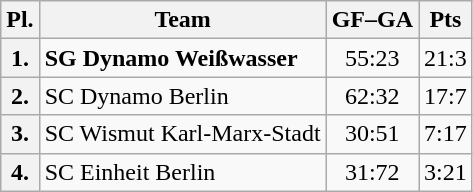<table class="wikitable">
<tr>
<th>Pl.</th>
<th>Team</th>
<th>GF–GA</th>
<th>Pts</th>
</tr>
<tr>
<th>1.</th>
<td><strong>SG Dynamo Weißwasser</strong></td>
<td align="center">55:23</td>
<td align="center">21:3</td>
</tr>
<tr>
<th>2.</th>
<td>SC Dynamo Berlin</td>
<td align="center">62:32</td>
<td align="center">17:7</td>
</tr>
<tr>
<th>3.</th>
<td>SC Wismut Karl-Marx-Stadt</td>
<td align="center">30:51</td>
<td align="center">7:17</td>
</tr>
<tr>
<th>4.</th>
<td>SC Einheit Berlin</td>
<td align="center">31:72</td>
<td align="center">3:21</td>
</tr>
</table>
